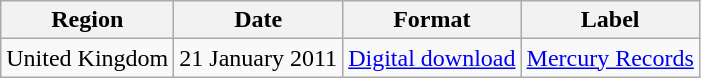<table class="wikitable">
<tr>
<th>Region</th>
<th>Date</th>
<th>Format</th>
<th>Label</th>
</tr>
<tr>
<td>United Kingdom</td>
<td>21 January 2011</td>
<td><a href='#'>Digital download</a></td>
<td><a href='#'>Mercury Records</a></td>
</tr>
</table>
